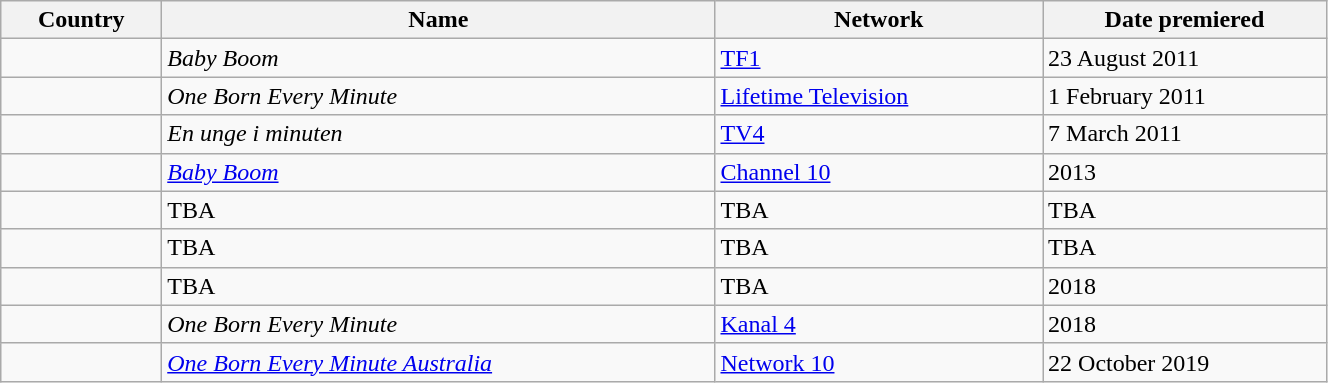<table class="wikitable" width="70%">
<tr>
<th>Country</th>
<th>Name</th>
<th>Network</th>
<th>Date premiered</th>
</tr>
<tr>
<td><strong></strong></td>
<td><em>Baby Boom</em></td>
<td><a href='#'>TF1</a></td>
<td>23 August 2011</td>
</tr>
<tr>
<td><strong></strong></td>
<td><em>One Born Every Minute</em></td>
<td><a href='#'>Lifetime Television</a></td>
<td>1 February 2011</td>
</tr>
<tr>
<td><strong></strong></td>
<td><em>En unge i minuten</em></td>
<td><a href='#'>TV4</a></td>
<td>7 March 2011</td>
</tr>
<tr>
<td><strong></strong></td>
<td><em><a href='#'>Baby Boom</a></em></td>
<td><a href='#'>Channel 10</a></td>
<td>2013</td>
</tr>
<tr>
<td><strong></strong></td>
<td>TBA</td>
<td>TBA</td>
<td>TBA</td>
</tr>
<tr>
<td><strong></strong></td>
<td>TBA</td>
<td>TBA</td>
<td>TBA</td>
</tr>
<tr>
<td><strong></strong></td>
<td>TBA</td>
<td>TBA</td>
<td>2018</td>
</tr>
<tr>
<td><strong></strong></td>
<td><em>One Born Every Minute</em></td>
<td><a href='#'>Kanal 4</a></td>
<td>2018</td>
</tr>
<tr>
<td><strong></strong></td>
<td><em><a href='#'>One Born Every Minute Australia</a></em></td>
<td><a href='#'>Network 10</a></td>
<td>22 October 2019</td>
</tr>
</table>
